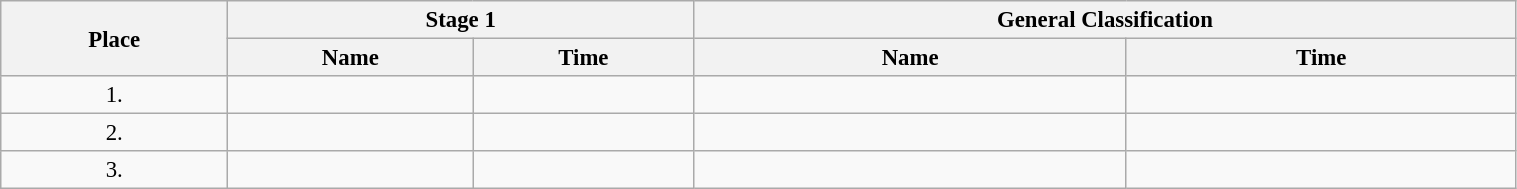<table class="wikitable"  style="font-size:95%; width:80%;">
<tr>
<th rowspan="2">Place</th>
<th colspan="2">Stage 1</th>
<th colspan="2">General Classification</th>
</tr>
<tr>
<th>Name</th>
<th>Time</th>
<th>Name</th>
<th>Time</th>
</tr>
<tr>
<td style="text-align:center;">1.</td>
<td></td>
<td></td>
<td></td>
<td></td>
</tr>
<tr>
<td style="text-align:center;">2.</td>
<td></td>
<td></td>
<td></td>
<td></td>
</tr>
<tr>
<td style="text-align:center;">3.</td>
<td></td>
<td></td>
<td></td>
<td></td>
</tr>
</table>
